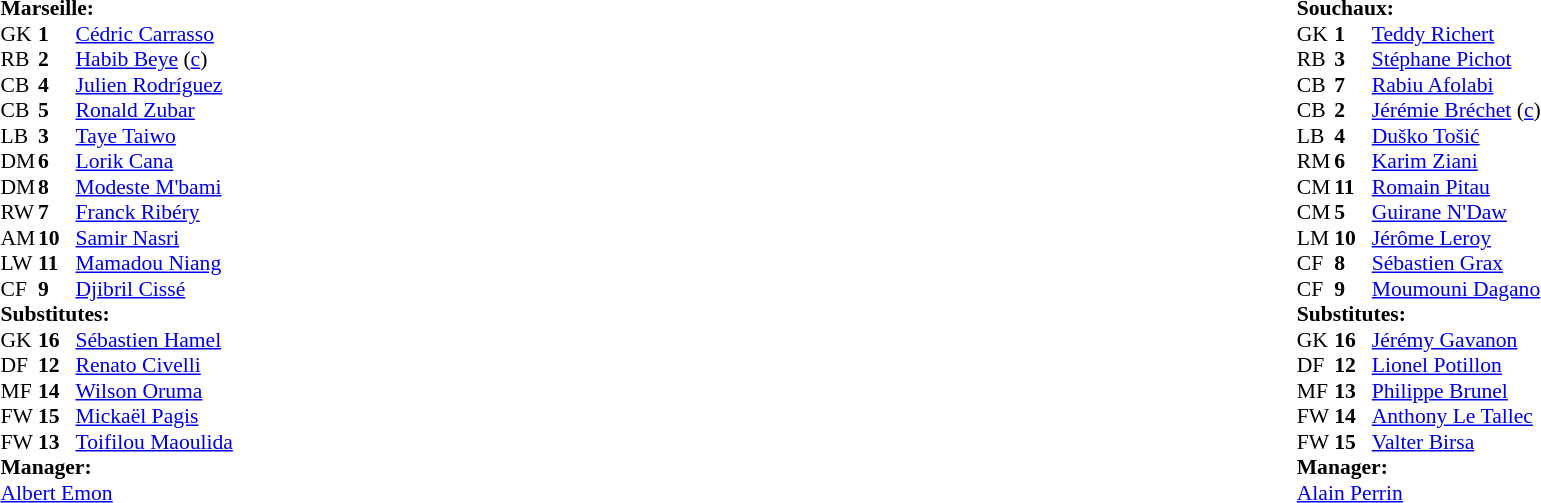<table width=100%>
<tr>
<td valign="top" width="50%"><br><table style=font-size:90% cellspacing=0 cellpadding=0>
<tr>
<td colspan=4><strong>Marseille:</strong></td>
</tr>
<tr>
<th width=25></th>
<th width=25></th>
</tr>
<tr>
<td>GK</td>
<td><strong>1</strong></td>
<td> <a href='#'>Cédric Carrasso</a></td>
</tr>
<tr>
<td>RB</td>
<td><strong>2</strong></td>
<td> <a href='#'>Habib Beye</a> (<a href='#'>c</a>)</td>
</tr>
<tr>
<td>CB</td>
<td><strong>4</strong></td>
<td> <a href='#'>Julien Rodríguez</a></td>
<td></td>
</tr>
<tr>
<td>CB</td>
<td><strong>5</strong></td>
<td> <a href='#'>Ronald Zubar</a></td>
</tr>
<tr>
<td>LB</td>
<td><strong>3</strong></td>
<td> <a href='#'>Taye Taiwo</a></td>
</tr>
<tr>
<td>DM</td>
<td><strong>6</strong></td>
<td> <a href='#'>Lorik Cana</a></td>
</tr>
<tr>
<td>DM</td>
<td><strong>8</strong></td>
<td> <a href='#'>Modeste M'bami</a></td>
<td></td>
<td></td>
</tr>
<tr>
<td>RW</td>
<td><strong>7</strong></td>
<td> <a href='#'>Franck Ribéry</a></td>
</tr>
<tr>
<td>AM</td>
<td><strong>10</strong></td>
<td> <a href='#'>Samir Nasri</a></td>
</tr>
<tr>
<td>LW</td>
<td><strong>11</strong></td>
<td> <a href='#'>Mamadou Niang</a></td>
<td></td>
<td></td>
</tr>
<tr>
<td>CF</td>
<td><strong>9</strong></td>
<td> <a href='#'>Djibril Cissé</a></td>
</tr>
<tr>
<td colspan=3><strong>Substitutes:</strong></td>
</tr>
<tr>
<td>GK</td>
<td><strong>16</strong></td>
<td> <a href='#'>Sébastien Hamel</a></td>
</tr>
<tr>
<td>DF</td>
<td><strong>12</strong></td>
<td> <a href='#'>Renato Civelli</a></td>
</tr>
<tr>
<td>MF</td>
<td><strong>14</strong></td>
<td> <a href='#'>Wilson Oruma</a></td>
<td></td>
<td></td>
</tr>
<tr>
<td>FW</td>
<td><strong>15</strong></td>
<td> <a href='#'>Mickaël Pagis</a></td>
</tr>
<tr>
<td>FW</td>
<td><strong>13</strong></td>
<td> <a href='#'>Toifilou Maoulida</a></td>
<td></td>
<td></td>
</tr>
<tr>
<td colspan=3><strong>Manager:</strong></td>
</tr>
<tr>
<td colspan=4> <a href='#'>Albert Emon</a></td>
</tr>
</table>
</td>
<td valign="top"></td>
<td valign="top" width="50%"><br><table style="font-size: 90%" cellspacing="0" cellpadding="0" align=center>
<tr>
<td colspan="4"><strong>Souchaux:</strong></td>
</tr>
<tr>
<th width=25></th>
<th width=25></th>
</tr>
<tr>
<td>GK</td>
<td><strong>1</strong></td>
<td> <a href='#'>Teddy Richert</a></td>
</tr>
<tr>
<td>RB</td>
<td><strong>3</strong></td>
<td> <a href='#'>Stéphane Pichot</a></td>
</tr>
<tr>
<td>CB</td>
<td><strong>7</strong></td>
<td> <a href='#'>Rabiu Afolabi</a></td>
</tr>
<tr>
<td>CB</td>
<td><strong>2</strong></td>
<td> <a href='#'>Jérémie Bréchet</a>  (<a href='#'>c</a>)</td>
</tr>
<tr>
<td>LB</td>
<td><strong>4</strong></td>
<td> <a href='#'>Duško Tošić</a></td>
</tr>
<tr>
<td>RM</td>
<td><strong>6</strong></td>
<td> <a href='#'>Karim Ziani</a></td>
</tr>
<tr>
<td>CM</td>
<td><strong>11</strong></td>
<td> <a href='#'>Romain Pitau</a></td>
<td></td>
<td></td>
</tr>
<tr>
<td>CM</td>
<td><strong>5</strong></td>
<td> <a href='#'>Guirane N'Daw</a></td>
</tr>
<tr>
<td>LM</td>
<td><strong>10</strong></td>
<td> <a href='#'>Jérôme Leroy</a></td>
<td></td>
</tr>
<tr>
<td>CF</td>
<td><strong>8</strong></td>
<td> <a href='#'>Sébastien Grax</a></td>
<td></td>
<td></td>
</tr>
<tr>
<td>CF</td>
<td><strong>9</strong></td>
<td> <a href='#'>Moumouni Dagano</a></td>
<td></td>
<td></td>
</tr>
<tr>
<td colspan=3><strong>Substitutes:</strong></td>
</tr>
<tr>
<td>GK</td>
<td><strong>16</strong></td>
<td> <a href='#'>Jérémy Gavanon</a></td>
</tr>
<tr>
<td>DF</td>
<td><strong>12</strong></td>
<td> <a href='#'>Lionel Potillon</a></td>
</tr>
<tr>
<td>MF</td>
<td><strong>13</strong></td>
<td> <a href='#'>Philippe Brunel</a></td>
<td></td>
<td></td>
</tr>
<tr>
<td>FW</td>
<td><strong>14</strong></td>
<td> <a href='#'>Anthony Le Tallec</a></td>
<td></td>
<td></td>
</tr>
<tr>
<td>FW</td>
<td><strong>15</strong></td>
<td> <a href='#'>Valter Birsa</a></td>
<td></td>
<td></td>
</tr>
<tr>
<td colspan=3><strong>Manager:</strong></td>
</tr>
<tr>
<td colspan=4> <a href='#'>Alain Perrin</a></td>
</tr>
</table>
</td>
</tr>
</table>
